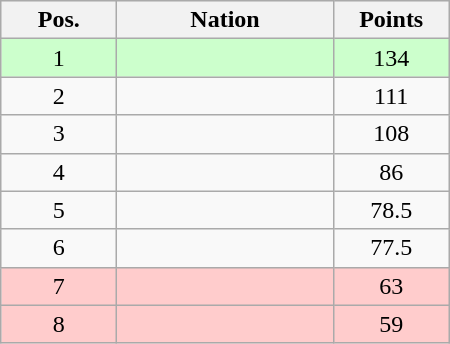<table class="wikitable gauche" cellspacing="1" style="width:300px;">
<tr style="background:#efefef; text-align:center;">
<th style="width:70px;">Pos.</th>
<th>Nation</th>
<th style="width:70px;">Points</th>
</tr>
<tr style="vertical-align:top; text-align:center; background:#ccffcc;">
<td>1</td>
<td style="text-align:left;"></td>
<td>134</td>
</tr>
<tr style="vertical-align:top; text-align:center;">
<td>2</td>
<td style="text-align:left;"></td>
<td>111</td>
</tr>
<tr style="vertical-align:top; text-align:center;">
<td>3</td>
<td style="text-align:left;"></td>
<td>108</td>
</tr>
<tr style="vertical-align:top; text-align:center;">
<td>4</td>
<td style="text-align:left;"></td>
<td>86</td>
</tr>
<tr style="vertical-align:top; text-align:center;">
<td>5</td>
<td style="text-align:left;"></td>
<td>78.5</td>
</tr>
<tr style="vertical-align:top; text-align:center;">
<td>6</td>
<td style="text-align:left;"></td>
<td>77.5</td>
</tr>
<tr style="vertical-align:top; text-align:center; background:#ffcccc;">
<td>7</td>
<td style="text-align:left;"></td>
<td>63</td>
</tr>
<tr style="vertical-align:top; text-align:center; background:#ffcccc;">
<td>8</td>
<td style="text-align:left;"></td>
<td>59</td>
</tr>
</table>
